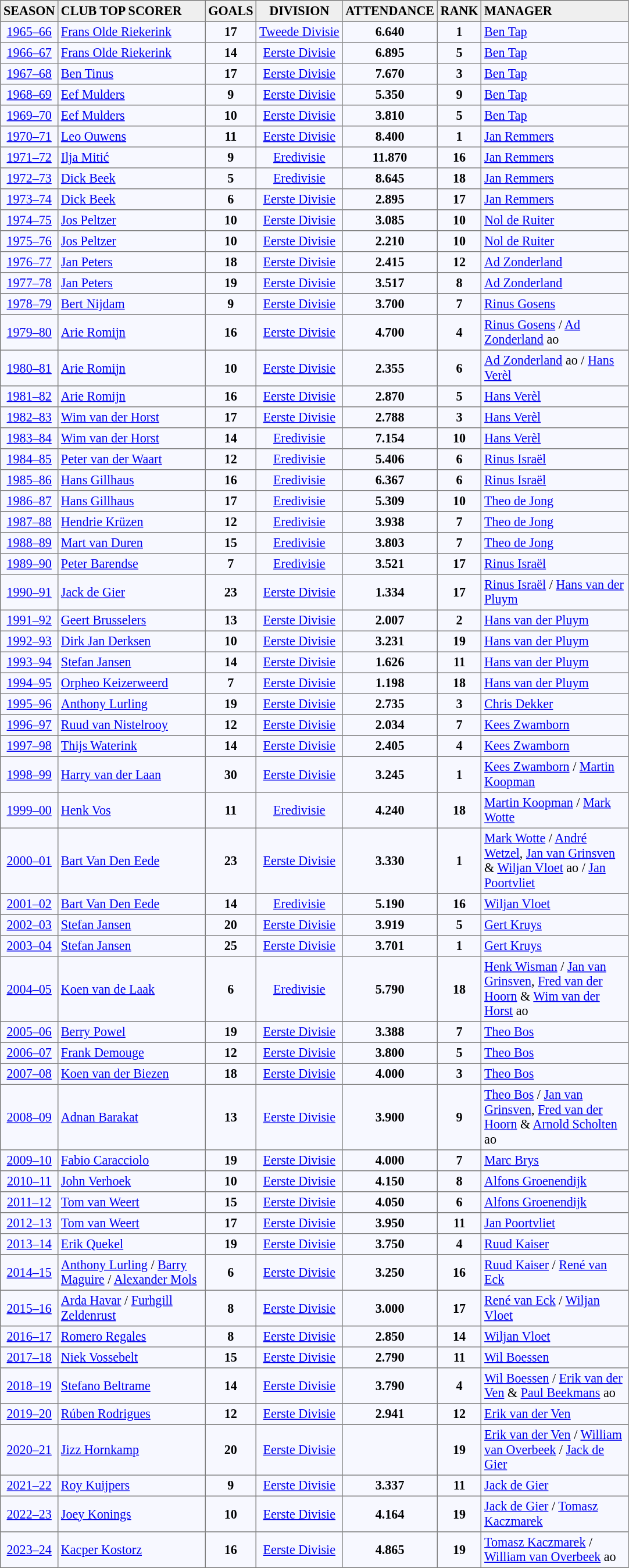<table cellpadding="3" cellspacing="0" border="1" style="background:#f7f8ff; font-size:92%; border:gray solid 1,5px; border-collapse:collapse;">
<tr style="background:#efefef;">
<th>SEASON</th>
<th style="text-align:left; width:11em;">CLUB TOP SCORER</th>
<th>GOALS</th>
<th>DIVISION</th>
<th>ATTENDANCE</th>
<th>RANK</th>
<th style="text-align:left; width:11em;">MANAGER</th>
</tr>
<tr>
<td style="text-align:center;"><a href='#'>1965–66</a></td>
<td><a href='#'>Frans Olde Riekerink</a></td>
<td style="text-align:center;"><strong>17</strong></td>
<td style="text-align:center;"><a href='#'>Tweede Divisie</a></td>
<td style="text-align:center;"><strong>6.640</strong></td>
<td style="text-align:center;"><strong>1</strong></td>
<td><a href='#'>Ben Tap</a></td>
</tr>
<tr>
<td style="text-align:center;"><a href='#'>1966–67</a></td>
<td><a href='#'>Frans Olde Riekerink</a></td>
<td style="text-align:center;"><strong>14</strong></td>
<td style="text-align:center;"><a href='#'>Eerste Divisie</a></td>
<td style="text-align:center;"><strong>6.895</strong></td>
<td style="text-align:center;"><strong>5</strong></td>
<td><a href='#'>Ben Tap</a></td>
</tr>
<tr>
<td style="text-align:center;"><a href='#'>1967–68</a></td>
<td><a href='#'>Ben Tinus</a></td>
<td style="text-align:center;"><strong>17</strong></td>
<td style="text-align:center;"><a href='#'>Eerste Divisie</a></td>
<td style="text-align:center;"><strong>7.670</strong></td>
<td style="text-align:center;"><strong>3</strong></td>
<td><a href='#'>Ben Tap</a></td>
</tr>
<tr>
<td style="text-align:center;"><a href='#'>1968–69</a></td>
<td><a href='#'>Eef Mulders</a></td>
<td style="text-align:center;"><strong>9</strong></td>
<td style="text-align:center;"><a href='#'>Eerste Divisie</a></td>
<td style="text-align:center;"><strong>5.350</strong></td>
<td style="text-align:center;"><strong>9</strong></td>
<td><a href='#'>Ben Tap</a></td>
</tr>
<tr>
<td style="text-align:center;"><a href='#'>1969–70</a></td>
<td><a href='#'>Eef Mulders</a></td>
<td style="text-align:center;"><strong>10</strong></td>
<td style="text-align:center;"><a href='#'>Eerste Divisie</a></td>
<td style="text-align:center;"><strong>3.810</strong></td>
<td style="text-align:center;"><strong>5</strong></td>
<td><a href='#'>Ben Tap</a></td>
</tr>
<tr>
<td style="text-align:center;"><a href='#'>1970–71</a></td>
<td><a href='#'>Leo Ouwens</a></td>
<td style="text-align:center;"><strong>11</strong></td>
<td style="text-align:center;"><a href='#'>Eerste Divisie</a></td>
<td style="text-align:center;"><strong>8.400</strong></td>
<td style="text-align:center;"><strong>1</strong></td>
<td><a href='#'>Jan Remmers</a></td>
</tr>
<tr>
<td style="text-align:center;"><a href='#'>1971–72</a></td>
<td><a href='#'>Ilja Mitić</a></td>
<td style="text-align:center;"><strong>9</strong></td>
<td style="text-align:center;"><a href='#'>Eredivisie</a></td>
<td style="text-align:center;"><strong>11.870</strong></td>
<td style="text-align:center;"><strong>16</strong></td>
<td><a href='#'>Jan Remmers</a></td>
</tr>
<tr>
<td style="text-align:center;"><a href='#'>1972–73</a></td>
<td><a href='#'>Dick Beek</a></td>
<td style="text-align:center;"><strong>5</strong></td>
<td style="text-align:center;"><a href='#'>Eredivisie</a></td>
<td style="text-align:center;"><strong>8.645</strong></td>
<td style="text-align:center;"><strong>18</strong></td>
<td><a href='#'>Jan Remmers</a></td>
</tr>
<tr>
<td style="text-align:center;"><a href='#'>1973–74</a></td>
<td><a href='#'>Dick Beek</a></td>
<td style="text-align:center;"><strong>6</strong></td>
<td style="text-align:center;"><a href='#'>Eerste Divisie</a></td>
<td style="text-align:center;"><strong>2.895</strong></td>
<td style="text-align:center;"><strong>17</strong></td>
<td><a href='#'>Jan Remmers</a></td>
</tr>
<tr>
<td style="text-align:center;"><a href='#'>1974–75</a></td>
<td><a href='#'>Jos Peltzer</a></td>
<td style="text-align:center;"><strong>10</strong></td>
<td style="text-align:center;"><a href='#'>Eerste Divisie</a></td>
<td style="text-align:center;"><strong>3.085</strong></td>
<td style="text-align:center;"><strong>10</strong></td>
<td><a href='#'>Nol de Ruiter</a></td>
</tr>
<tr>
<td style="text-align:center;"><a href='#'>1975–76</a></td>
<td><a href='#'>Jos Peltzer</a></td>
<td style="text-align:center;"><strong>10</strong></td>
<td style="text-align:center;"><a href='#'>Eerste Divisie</a></td>
<td style="text-align:center;"><strong>2.210</strong></td>
<td style="text-align:center;"><strong>10</strong></td>
<td><a href='#'>Nol de Ruiter</a></td>
</tr>
<tr>
<td style="text-align:center;"><a href='#'>1976–77</a></td>
<td><a href='#'>Jan Peters</a></td>
<td style="text-align:center;"><strong>18</strong></td>
<td style="text-align:center;"><a href='#'>Eerste Divisie</a></td>
<td style="text-align:center;"><strong>2.415</strong></td>
<td style="text-align:center;"><strong>12</strong></td>
<td><a href='#'>Ad Zonderland</a></td>
</tr>
<tr>
<td style="text-align:center;"><a href='#'>1977–78</a></td>
<td><a href='#'>Jan Peters</a></td>
<td style="text-align:center;"><strong>19</strong></td>
<td style="text-align:center;"><a href='#'>Eerste Divisie</a></td>
<td style="text-align:center;"><strong>3.517</strong></td>
<td style="text-align:center;"><strong>8</strong></td>
<td><a href='#'>Ad Zonderland</a></td>
</tr>
<tr>
<td style="text-align:center;"><a href='#'>1978–79</a></td>
<td><a href='#'>Bert Nijdam</a></td>
<td style="text-align:center;"><strong>9</strong></td>
<td style="text-align:center;"><a href='#'>Eerste Divisie</a></td>
<td style="text-align:center;"><strong>3.700</strong></td>
<td style="text-align:center;"><strong>7</strong></td>
<td><a href='#'>Rinus Gosens</a></td>
</tr>
<tr>
<td style="text-align:center;"><a href='#'>1979–80</a></td>
<td><a href='#'>Arie Romijn</a></td>
<td style="text-align:center;"><strong>16</strong></td>
<td style="text-align:center;"><a href='#'>Eerste Divisie</a></td>
<td style="text-align:center;"><strong>4.700</strong></td>
<td style="text-align:center;"><strong>4</strong></td>
<td><a href='#'>Rinus Gosens</a> / <a href='#'>Ad Zonderland</a> ao</td>
</tr>
<tr>
<td style="text-align:center;"><a href='#'>1980–81</a></td>
<td><a href='#'>Arie Romijn</a></td>
<td style="text-align:center;"><strong>10</strong></td>
<td style="text-align:center;"><a href='#'>Eerste Divisie</a></td>
<td style="text-align:center;"><strong>2.355</strong></td>
<td style="text-align:center;"><strong>6</strong></td>
<td><a href='#'>Ad Zonderland</a> ao / <a href='#'>Hans Verèl</a></td>
</tr>
<tr>
<td style="text-align:center;"><a href='#'>1981–82</a></td>
<td><a href='#'>Arie Romijn</a></td>
<td style="text-align:center;"><strong>16</strong></td>
<td style="text-align:center;"><a href='#'>Eerste Divisie</a></td>
<td style="text-align:center;"><strong>2.870</strong></td>
<td style="text-align:center;"><strong>5</strong></td>
<td><a href='#'>Hans Verèl</a></td>
</tr>
<tr>
<td style="text-align:center;"><a href='#'>1982–83</a></td>
<td><a href='#'>Wim van der Horst</a></td>
<td style="text-align:center;"><strong>17</strong></td>
<td style="text-align:center;"><a href='#'>Eerste Divisie</a></td>
<td style="text-align:center;"><strong>2.788</strong></td>
<td style="text-align:center;"><strong>3</strong></td>
<td><a href='#'>Hans Verèl</a></td>
</tr>
<tr>
<td style="text-align:center;"><a href='#'>1983–84</a></td>
<td><a href='#'>Wim van der Horst</a></td>
<td style="text-align:center;"><strong>14</strong></td>
<td style="text-align:center;"><a href='#'>Eredivisie</a></td>
<td style="text-align:center;"><strong>7.154</strong></td>
<td style="text-align:center;"><strong>10</strong></td>
<td><a href='#'>Hans Verèl</a></td>
</tr>
<tr>
<td style="text-align:center;"><a href='#'>1984–85</a></td>
<td><a href='#'>Peter van der Waart</a></td>
<td style="text-align:center;"><strong>12</strong></td>
<td style="text-align:center;"><a href='#'>Eredivisie</a></td>
<td style="text-align:center;"><strong>5.406</strong></td>
<td style="text-align:center;"><strong>6</strong></td>
<td><a href='#'>Rinus Israël</a></td>
</tr>
<tr>
<td style="text-align:center;"><a href='#'>1985–86</a></td>
<td><a href='#'>Hans Gillhaus</a></td>
<td style="text-align:center;"><strong>16</strong></td>
<td style="text-align:center;"><a href='#'>Eredivisie</a></td>
<td style="text-align:center;"><strong>6.367</strong></td>
<td style="text-align:center;"><strong>6</strong></td>
<td><a href='#'>Rinus Israël</a></td>
</tr>
<tr>
<td style="text-align:center;"><a href='#'>1986–87</a></td>
<td><a href='#'>Hans Gillhaus</a></td>
<td style="text-align:center;"><strong>17</strong></td>
<td style="text-align:center;"><a href='#'>Eredivisie</a></td>
<td style="text-align:center;"><strong>5.309</strong></td>
<td style="text-align:center;"><strong>10</strong></td>
<td><a href='#'>Theo de Jong</a></td>
</tr>
<tr>
<td style="text-align:center;"><a href='#'>1987–88</a></td>
<td><a href='#'>Hendrie Krüzen</a></td>
<td style="text-align:center;"><strong>12</strong></td>
<td style="text-align:center;"><a href='#'>Eredivisie</a></td>
<td style="text-align:center;"><strong>3.938</strong></td>
<td style="text-align:center;"><strong>7</strong></td>
<td><a href='#'>Theo de Jong</a></td>
</tr>
<tr>
<td style="text-align:center;"><a href='#'>1988–89</a></td>
<td><a href='#'>Mart van Duren</a></td>
<td style="text-align:center;"><strong>15</strong></td>
<td style="text-align:center;"><a href='#'>Eredivisie</a></td>
<td style="text-align:center;"><strong>3.803</strong></td>
<td style="text-align:center;"><strong>7</strong></td>
<td><a href='#'>Theo de Jong</a></td>
</tr>
<tr>
<td style="text-align:center;"><a href='#'>1989–90</a></td>
<td><a href='#'>Peter Barendse</a></td>
<td style="text-align:center;"><strong>7</strong></td>
<td style="text-align:center;"><a href='#'>Eredivisie</a></td>
<td style="text-align:center;"><strong>3.521</strong></td>
<td style="text-align:center;"><strong>17</strong></td>
<td><a href='#'>Rinus Israël</a></td>
</tr>
<tr>
<td style="text-align:center;"><a href='#'>1990–91</a></td>
<td><a href='#'>Jack de Gier</a></td>
<td style="text-align:center;"><strong>23</strong></td>
<td style="text-align:center;"><a href='#'>Eerste Divisie</a></td>
<td style="text-align:center;"><strong>1.334</strong></td>
<td style="text-align:center;"><strong>17</strong></td>
<td><a href='#'>Rinus Israël</a> / <a href='#'>Hans van der Pluym</a></td>
</tr>
<tr>
<td style="text-align:center;"><a href='#'>1991–92</a></td>
<td><a href='#'>Geert Brusselers</a></td>
<td style="text-align:center;"><strong>13</strong></td>
<td style="text-align:center;"><a href='#'>Eerste Divisie</a></td>
<td style="text-align:center;"><strong>2.007</strong></td>
<td style="text-align:center;"><strong>2</strong></td>
<td><a href='#'>Hans van der Pluym</a></td>
</tr>
<tr>
<td style="text-align:center;"><a href='#'>1992–93</a></td>
<td><a href='#'>Dirk Jan Derksen</a></td>
<td style="text-align:center;"><strong>10</strong></td>
<td style="text-align:center;"><a href='#'>Eerste Divisie</a></td>
<td style="text-align:center;"><strong>3.231</strong></td>
<td style="text-align:center;"><strong>19</strong></td>
<td><a href='#'>Hans van der Pluym</a></td>
</tr>
<tr>
<td style="text-align:center;"><a href='#'>1993–94</a></td>
<td><a href='#'>Stefan Jansen</a></td>
<td style="text-align:center;"><strong>14</strong></td>
<td style="text-align:center;"><a href='#'>Eerste Divisie</a></td>
<td style="text-align:center;"><strong>1.626</strong></td>
<td style="text-align:center;"><strong>11</strong></td>
<td><a href='#'>Hans van der Pluym</a></td>
</tr>
<tr>
<td style="text-align:center;"><a href='#'>1994–95</a></td>
<td><a href='#'>Orpheo Keizerweerd</a></td>
<td style="text-align:center;"><strong>7</strong></td>
<td style="text-align:center;"><a href='#'>Eerste Divisie</a></td>
<td style="text-align:center;"><strong>1.198</strong></td>
<td style="text-align:center;"><strong>18</strong></td>
<td><a href='#'>Hans van der Pluym</a></td>
</tr>
<tr>
<td style="text-align:center;"><a href='#'>1995–96</a></td>
<td><a href='#'>Anthony Lurling</a></td>
<td style="text-align:center;"><strong>19</strong></td>
<td style="text-align:center;"><a href='#'>Eerste Divisie</a></td>
<td style="text-align:center;"><strong>2.735</strong></td>
<td style="text-align:center;"><strong>3</strong></td>
<td><a href='#'>Chris Dekker</a></td>
</tr>
<tr>
<td style="text-align:center;"><a href='#'>1996–97</a></td>
<td><a href='#'>Ruud van Nistelrooy</a></td>
<td style="text-align:center;"><strong>12</strong></td>
<td style="text-align:center;"><a href='#'>Eerste Divisie</a></td>
<td style="text-align:center;"><strong>2.034</strong></td>
<td style="text-align:center;"><strong>7</strong></td>
<td><a href='#'>Kees Zwamborn</a></td>
</tr>
<tr>
<td style="text-align:center;"><a href='#'>1997–98</a></td>
<td><a href='#'>Thijs Waterink</a></td>
<td style="text-align:center;"><strong>14</strong></td>
<td style="text-align:center;"><a href='#'>Eerste Divisie</a></td>
<td style="text-align:center;"><strong>2.405</strong></td>
<td style="text-align:center;"><strong>4</strong></td>
<td><a href='#'>Kees Zwamborn</a></td>
</tr>
<tr>
<td style="text-align:center;"><a href='#'>1998–99</a></td>
<td><a href='#'>Harry van der Laan</a></td>
<td style="text-align:center;"><strong>30</strong></td>
<td style="text-align:center;"><a href='#'>Eerste Divisie</a></td>
<td style="text-align:center;"><strong>3.245</strong></td>
<td style="text-align:center;"><strong>1</strong></td>
<td><a href='#'>Kees Zwamborn</a> / <a href='#'>Martin Koopman</a></td>
</tr>
<tr>
<td style="text-align:center;"><a href='#'>1999–00</a></td>
<td><a href='#'>Henk Vos</a></td>
<td style="text-align:center;"><strong>11</strong></td>
<td style="text-align:center;"><a href='#'>Eredivisie</a></td>
<td style="text-align:center;"><strong>4.240</strong></td>
<td style="text-align:center;"><strong>18</strong></td>
<td><a href='#'>Martin Koopman</a> / <a href='#'>Mark Wotte</a></td>
</tr>
<tr>
<td style="text-align:center;"><a href='#'>2000–01</a></td>
<td><a href='#'>Bart Van Den Eede</a></td>
<td style="text-align:center;"><strong>23</strong></td>
<td style="text-align:center;"><a href='#'>Eerste Divisie</a></td>
<td style="text-align:center;"><strong>3.330</strong></td>
<td style="text-align:center;"><strong>1</strong></td>
<td><a href='#'>Mark Wotte</a> / <a href='#'>André Wetzel</a>, <a href='#'>Jan van Grinsven</a> & <a href='#'>Wiljan Vloet</a> ao / <a href='#'>Jan Poortvliet</a></td>
</tr>
<tr>
<td style="text-align:center;"><a href='#'>2001–02</a></td>
<td><a href='#'>Bart Van Den Eede</a></td>
<td style="text-align:center;"><strong>14</strong></td>
<td style="text-align:center;"><a href='#'>Eredivisie</a></td>
<td style="text-align:center;"><strong>5.190</strong></td>
<td style="text-align:center;"><strong>16</strong></td>
<td><a href='#'>Wiljan Vloet</a></td>
</tr>
<tr>
<td style="text-align:center;"><a href='#'>2002–03</a></td>
<td><a href='#'>Stefan Jansen</a></td>
<td style="text-align:center;"><strong>20</strong></td>
<td style="text-align:center;"><a href='#'>Eerste Divisie</a></td>
<td style="text-align:center;"><strong>3.919</strong></td>
<td style="text-align:center;"><strong>5</strong></td>
<td><a href='#'>Gert Kruys</a></td>
</tr>
<tr>
<td style="text-align:center;"><a href='#'>2003–04</a></td>
<td><a href='#'>Stefan Jansen</a></td>
<td style="text-align:center;"><strong>25</strong></td>
<td style="text-align:center;"><a href='#'>Eerste Divisie</a></td>
<td style="text-align:center;"><strong>3.701</strong></td>
<td style="text-align:center;"><strong>1</strong></td>
<td><a href='#'>Gert Kruys</a></td>
</tr>
<tr>
<td style="text-align:center;"><a href='#'>2004–05</a></td>
<td><a href='#'>Koen van de Laak</a></td>
<td style="text-align:center;"><strong>6</strong></td>
<td style="text-align:center;"><a href='#'>Eredivisie</a></td>
<td style="text-align:center;"><strong>5.790</strong></td>
<td style="text-align:center;"><strong>18</strong></td>
<td><a href='#'>Henk Wisman</a> / <a href='#'>Jan van Grinsven</a>, <a href='#'>Fred van der Hoorn</a> & <a href='#'>Wim van der Horst</a> ao</td>
</tr>
<tr>
<td style="text-align:center;"><a href='#'>2005–06</a></td>
<td><a href='#'>Berry Powel</a></td>
<td style="text-align:center;"><strong>19</strong></td>
<td style="text-align:center;"><a href='#'>Eerste Divisie</a></td>
<td style="text-align:center;"><strong>3.388</strong></td>
<td style="text-align:center;"><strong>7</strong></td>
<td><a href='#'>Theo Bos</a></td>
</tr>
<tr>
<td style="text-align:center;"><a href='#'>2006–07</a></td>
<td><a href='#'>Frank Demouge</a></td>
<td style="text-align:center;"><strong>12</strong></td>
<td style="text-align:center;"><a href='#'>Eerste Divisie</a></td>
<td style="text-align:center;"><strong>3.800</strong></td>
<td style="text-align:center;"><strong>5</strong></td>
<td><a href='#'>Theo Bos</a></td>
</tr>
<tr>
<td style="text-align:center;"><a href='#'>2007–08</a></td>
<td><a href='#'>Koen van der Biezen</a></td>
<td style="text-align:center;"><strong>18</strong></td>
<td style="text-align:center;"><a href='#'>Eerste Divisie</a></td>
<td style="text-align:center;"><strong>4.000</strong></td>
<td style="text-align:center;"><strong>3</strong></td>
<td><a href='#'>Theo Bos</a></td>
</tr>
<tr>
<td style="text-align:center;"><a href='#'>2008–09</a></td>
<td><a href='#'>Adnan Barakat</a></td>
<td style="text-align:center;"><strong>13</strong></td>
<td style="text-align:center;"><a href='#'>Eerste Divisie</a></td>
<td style="text-align:center;"><strong>3.900</strong></td>
<td style="text-align:center;"><strong>9</strong></td>
<td><a href='#'>Theo Bos</a> / <a href='#'>Jan van Grinsven</a>, <a href='#'>Fred van der Hoorn</a> & <a href='#'>Arnold Scholten</a> ao</td>
</tr>
<tr>
<td style="text-align:center;"><a href='#'>2009–10</a></td>
<td><a href='#'>Fabio Caracciolo</a></td>
<td style="text-align:center;"><strong>19</strong></td>
<td style="text-align:center;"><a href='#'>Eerste Divisie</a></td>
<td style="text-align:center;"><strong>4.000</strong></td>
<td style="text-align:center;"><strong>7</strong></td>
<td><a href='#'>Marc Brys</a></td>
</tr>
<tr>
<td style="text-align:center;"><a href='#'>2010–11</a></td>
<td><a href='#'>John Verhoek</a></td>
<td style="text-align:center;"><strong>10</strong></td>
<td style="text-align:center;"><a href='#'>Eerste Divisie</a></td>
<td style="text-align:center;"><strong>4.150</strong></td>
<td style="text-align:center;"><strong>8</strong></td>
<td><a href='#'>Alfons Groenendijk</a></td>
</tr>
<tr>
<td style="text-align:center;"><a href='#'>2011–12</a></td>
<td><a href='#'>Tom van Weert</a></td>
<td style="text-align:center;"><strong>15</strong></td>
<td style="text-align:center;"><a href='#'>Eerste Divisie</a></td>
<td style="text-align:center;"><strong>4.050</strong></td>
<td style="text-align:center;"><strong>6</strong></td>
<td><a href='#'>Alfons Groenendijk</a></td>
</tr>
<tr>
<td style="text-align:center;"><a href='#'>2012–13</a></td>
<td><a href='#'>Tom van Weert</a></td>
<td style="text-align:center;"><strong>17</strong></td>
<td style="text-align:center;"><a href='#'>Eerste Divisie</a></td>
<td style="text-align:center;"><strong>3.950</strong></td>
<td style="text-align:center;"><strong>11</strong></td>
<td><a href='#'>Jan Poortvliet</a></td>
</tr>
<tr>
<td style="text-align:center;"><a href='#'>2013–14</a></td>
<td><a href='#'>Erik Quekel</a></td>
<td style="text-align:center;"><strong>19</strong></td>
<td style="text-align:center;"><a href='#'>Eerste Divisie</a></td>
<td style="text-align:center;"><strong>3.750</strong></td>
<td style="text-align:center;"><strong>4</strong></td>
<td><a href='#'>Ruud Kaiser</a></td>
</tr>
<tr>
<td style="text-align:center;"><a href='#'>2014–15</a></td>
<td><a href='#'>Anthony Lurling</a> / <a href='#'>Barry Maguire</a> / <a href='#'>Alexander Mols</a></td>
<td style="text-align:center;"><strong>6</strong></td>
<td style="text-align:center;"><a href='#'>Eerste Divisie</a></td>
<td style="text-align:center;"><strong>3.250</strong></td>
<td style="text-align:center;"><strong>16</strong></td>
<td><a href='#'>Ruud Kaiser</a> / <a href='#'>René van Eck</a></td>
</tr>
<tr>
<td style="text-align:center;"><a href='#'>2015–16</a></td>
<td><a href='#'>Arda Havar</a> / <a href='#'>Furhgill Zeldenrust</a></td>
<td style="text-align:center;"><strong>8</strong></td>
<td style="text-align:center;"><a href='#'>Eerste Divisie</a></td>
<td style="text-align:center;"><strong>3.000</strong></td>
<td style="text-align:center;"><strong>17</strong></td>
<td><a href='#'>René van Eck</a> / <a href='#'>Wiljan Vloet</a></td>
</tr>
<tr>
<td style="text-align:center;"><a href='#'>2016–17</a></td>
<td><a href='#'>Romero Regales</a></td>
<td style="text-align:center;"><strong>8</strong></td>
<td style="text-align:center;"><a href='#'>Eerste Divisie</a></td>
<td style="text-align:center;"><strong>2.850</strong></td>
<td style="text-align:center;"><strong>14</strong></td>
<td><a href='#'>Wiljan Vloet</a></td>
</tr>
<tr>
<td style="text-align:center;"><a href='#'>2017–18</a></td>
<td><a href='#'>Niek Vossebelt</a></td>
<td style="text-align:center;"><strong>15</strong></td>
<td style="text-align:center;"><a href='#'>Eerste Divisie</a></td>
<td style="text-align:center;"><strong>2.790</strong></td>
<td style="text-align:center;"><strong>11</strong></td>
<td><a href='#'>Wil Boessen</a></td>
</tr>
<tr>
<td style="text-align:center;"><a href='#'>2018–19</a></td>
<td><a href='#'>Stefano Beltrame</a></td>
<td style="text-align:center;"><strong>14</strong></td>
<td style="text-align:center;"><a href='#'>Eerste Divisie</a></td>
<td style="text-align:center;"><strong>3.790</strong></td>
<td style="text-align:center;"><strong>4</strong></td>
<td><a href='#'>Wil Boessen</a> / <a href='#'>Erik van der Ven</a> & <a href='#'>Paul Beekmans</a> ao</td>
</tr>
<tr>
<td style="text-align:center;"><a href='#'>2019–20</a></td>
<td><a href='#'>Rúben Rodrigues</a></td>
<td style="text-align:center;"><strong>12</strong></td>
<td style="text-align:center;"><a href='#'>Eerste Divisie</a></td>
<td style="text-align:center;"><strong>2.941</strong></td>
<td style="text-align:center;"><strong>12</strong></td>
<td><a href='#'>Erik van der Ven</a></td>
</tr>
<tr>
<td style="text-align:center;"><a href='#'>2020–21</a></td>
<td><a href='#'>Jizz Hornkamp</a></td>
<td style="text-align:center;"><strong>20</strong></td>
<td style="text-align:center;"><a href='#'>Eerste Divisie</a></td>
<td style="text-align:center;"><strong> </strong></td>
<td style="text-align:center;"><strong>19</strong></td>
<td><a href='#'>Erik van der Ven</a> / <a href='#'>William van Overbeek</a> / <a href='#'>Jack de Gier</a></td>
</tr>
<tr>
<td style="text-align:center;"><a href='#'>2021–22</a></td>
<td><a href='#'>Roy Kuijpers</a></td>
<td style="text-align:center;"><strong>9</strong></td>
<td style="text-align:center;"><a href='#'>Eerste Divisie</a></td>
<td style="text-align:center;"><strong>3.337</strong></td>
<td style="text-align:center;"><strong>11</strong></td>
<td><a href='#'>Jack de Gier</a></td>
</tr>
<tr>
<td style="text-align:center;"><a href='#'>2022–23</a></td>
<td><a href='#'>Joey Konings</a></td>
<td style="text-align:center;"><strong>10</strong></td>
<td style="text-align:center;"><a href='#'>Eerste Divisie</a></td>
<td style="text-align:center;"><strong>4.164</strong></td>
<td style="text-align:center;"><strong>19</strong></td>
<td><a href='#'>Jack de Gier</a> / <a href='#'>Tomasz Kaczmarek</a></td>
</tr>
<tr>
<td style="text-align:center;"><a href='#'>2023–24</a></td>
<td><a href='#'>Kacper Kostorz</a></td>
<td style="text-align:center;"><strong>16</strong></td>
<td style="text-align:center;"><a href='#'>Eerste Divisie</a></td>
<td style="text-align:center;"><strong>4.865</strong></td>
<td style="text-align:center;"><strong>19</strong></td>
<td><a href='#'>Tomasz Kaczmarek</a> / <a href='#'>William van Overbeek</a> ao</td>
</tr>
</table>
